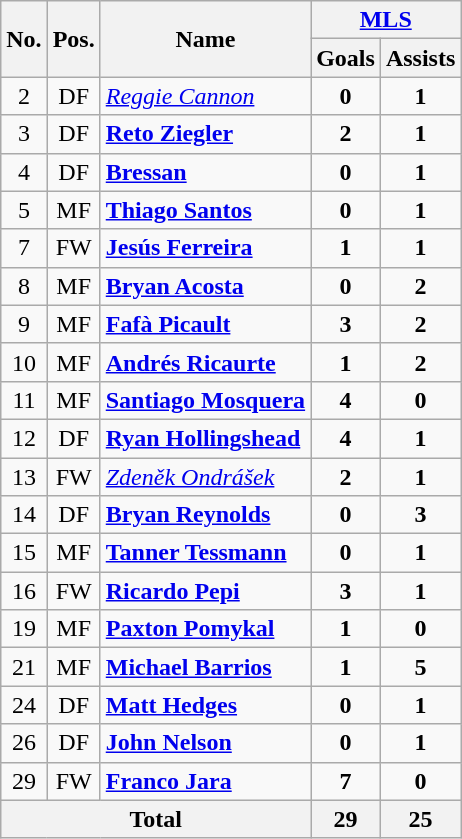<table class="wikitable sortable" style="text-align: center;">
<tr>
<th rowspan="2">No.</th>
<th rowspan="2">Pos.</th>
<th rowspan="2">Name</th>
<th colspan="2"><a href='#'>MLS</a></th>
</tr>
<tr>
<th>Goals</th>
<th>Assists</th>
</tr>
<tr>
<td>2</td>
<td>DF</td>
<td align=left> <em><a href='#'>Reggie Cannon</a></em></td>
<td><strong>0</strong></td>
<td><strong>1</strong></td>
</tr>
<tr>
<td>3</td>
<td>DF</td>
<td align=left> <strong><a href='#'>Reto Ziegler</a></strong></td>
<td><strong>2</strong></td>
<td><strong>1</strong></td>
</tr>
<tr>
<td>4</td>
<td>DF</td>
<td align=left> <strong><a href='#'>Bressan</a></strong></td>
<td><strong>0</strong></td>
<td><strong>1</strong></td>
</tr>
<tr>
<td>5</td>
<td>MF</td>
<td align=left> <a href='#'><strong>Thiago Santos</strong></a></td>
<td><strong>0</strong></td>
<td><strong>1</strong></td>
</tr>
<tr>
<td>7</td>
<td>FW</td>
<td align=left> <strong><a href='#'>Jesús Ferreira</a></strong></td>
<td><strong>1</strong></td>
<td><strong>1</strong></td>
</tr>
<tr>
<td>8</td>
<td>MF</td>
<td align=left> <strong><a href='#'>Bryan Acosta</a></strong></td>
<td><strong>0</strong></td>
<td><strong>2</strong></td>
</tr>
<tr>
<td>9</td>
<td>MF</td>
<td align=left> <strong><a href='#'>Fafà Picault</a></strong></td>
<td><strong>3</strong></td>
<td><strong>2</strong></td>
</tr>
<tr>
<td>10</td>
<td>MF</td>
<td align=left> <strong><a href='#'>Andrés Ricaurte</a></strong></td>
<td><strong>1</strong></td>
<td><strong>2</strong></td>
</tr>
<tr>
<td>11</td>
<td>MF</td>
<td align=left> <strong><a href='#'>Santiago Mosquera</a></strong></td>
<td><strong>4</strong></td>
<td><strong>0</strong></td>
</tr>
<tr>
<td>12</td>
<td>DF</td>
<td align=left> <strong><a href='#'>Ryan Hollingshead</a></strong></td>
<td><strong>4</strong></td>
<td><strong>1</strong></td>
</tr>
<tr>
<td>13</td>
<td>FW</td>
<td align=left> <em><a href='#'>Zdeněk Ondrášek</a></em></td>
<td><strong>2</strong></td>
<td><strong>1</strong></td>
</tr>
<tr>
<td>14</td>
<td>DF</td>
<td align=left> <strong><a href='#'>Bryan Reynolds</a></strong></td>
<td><strong>0</strong></td>
<td><strong>3</strong></td>
</tr>
<tr>
<td>15</td>
<td>MF</td>
<td align=left> <strong><a href='#'>Tanner Tessmann</a></strong></td>
<td><strong>0</strong></td>
<td><strong>1</strong></td>
</tr>
<tr>
<td>16</td>
<td>FW</td>
<td align=left> <strong><a href='#'>Ricardo Pepi</a></strong></td>
<td><strong>3</strong></td>
<td><strong>1</strong></td>
</tr>
<tr>
<td>19</td>
<td>MF</td>
<td align=left> <strong><a href='#'>Paxton Pomykal</a></strong></td>
<td><strong>1</strong></td>
<td><strong>0</strong></td>
</tr>
<tr>
<td>21</td>
<td>MF</td>
<td align=left> <strong><a href='#'>Michael Barrios</a></strong></td>
<td><strong>1</strong></td>
<td><strong>5</strong></td>
</tr>
<tr>
<td>24</td>
<td>DF</td>
<td align=left> <strong><a href='#'>Matt Hedges</a></strong></td>
<td><strong>0</strong></td>
<td><strong>1</strong></td>
</tr>
<tr>
<td>26</td>
<td>DF</td>
<td align=left> <strong><a href='#'>John Nelson</a></strong></td>
<td><strong>0</strong></td>
<td><strong>1</strong></td>
</tr>
<tr>
<td>29</td>
<td>FW</td>
<td align=left> <strong><a href='#'>Franco Jara</a></strong></td>
<td><strong>7</strong></td>
<td><strong>0</strong></td>
</tr>
<tr>
<th colspan=3>Total</th>
<th>29</th>
<th>25</th>
</tr>
</table>
